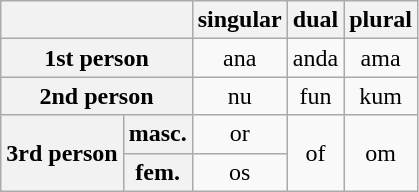<table class="wikitable" border="1" style="text-align:center">
<tr>
<th colspan="2"></th>
<th>singular</th>
<th>dual</th>
<th>plural</th>
</tr>
<tr>
<th colspan="2">1st person</th>
<td>ana</td>
<td>anda</td>
<td>ama</td>
</tr>
<tr>
<th colspan="2">2nd person</th>
<td>nu</td>
<td>fun</td>
<td>kum</td>
</tr>
<tr>
<th rowspan="2">3rd person</th>
<th>masc.</th>
<td>or</td>
<td rowspan="2">of</td>
<td rowspan="2">om</td>
</tr>
<tr>
<th>fem.</th>
<td>os</td>
</tr>
</table>
